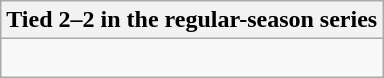<table class="wikitable collapsible collapsed">
<tr>
<th>Tied 2–2 in the regular-season series</th>
</tr>
<tr>
<td><br>


</td>
</tr>
</table>
